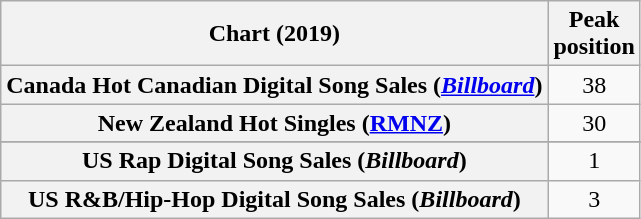<table class="wikitable sortable plainrowheaders" style="text-align:center">
<tr>
<th scope="col">Chart (2019)</th>
<th scope="col">Peak<br>position</th>
</tr>
<tr>
<th scope="row">Canada Hot Canadian Digital Song Sales (<em><a href='#'>Billboard</a></em>)</th>
<td style="text-align:center;">38</td>
</tr>
<tr>
<th scope="row">New Zealand Hot Singles (<a href='#'>RMNZ</a>)</th>
<td>30</td>
</tr>
<tr>
</tr>
<tr>
</tr>
<tr>
<th scope="row">US Rap Digital Song Sales (<em>Billboard</em>)</th>
<td style="text-align:center;">1</td>
</tr>
<tr>
<th scope="row">US R&B/Hip-Hop Digital Song Sales (<em>Billboard</em>)</th>
<td style="text-align:center;">3</td>
</tr>
</table>
